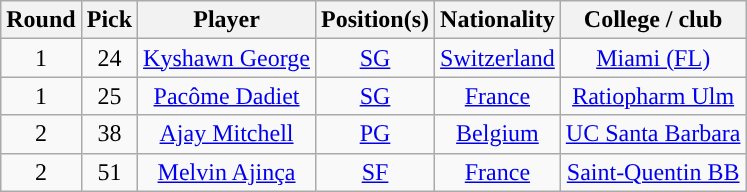<table class="wikitable sortable sortable">
<tr>
<th>Round</th>
<th>Pick</th>
<th>Player</th>
<th>Position(s)</th>
<th>Nationality</th>
<th>College / club</th>
</tr>
<tr style="text-align: center">
<td>1</td>
<td>24</td>
<td><a href='#'>Kyshawn George</a></td>
<td><a href='#'>SG</a></td>
<td> <a href='#'>Switzerland</a></td>
<td><a href='#'>Miami (FL)</a></td>
</tr>
<tr style="text-align: center">
<td>1</td>
<td>25</td>
<td><a href='#'>Pacôme Dadiet</a></td>
<td><a href='#'>SG</a></td>
<td> <a href='#'>France</a></td>
<td><a href='#'>Ratiopharm Ulm</a> </td>
</tr>
<tr style="text-align: center">
<td>2</td>
<td>38</td>
<td><a href='#'>Ajay Mitchell</a></td>
<td><a href='#'>PG</a></td>
<td> <a href='#'>Belgium</a></td>
<td><a href='#'>UC Santa Barbara</a></td>
</tr>
<tr style="text-align: center">
<td>2</td>
<td>51</td>
<td><a href='#'>Melvin Ajinça</a></td>
<td><a href='#'>SF</a></td>
<td> <a href='#'>France</a></td>
<td><a href='#'>Saint-Quentin BB</a> </td>
</tr>
</table>
